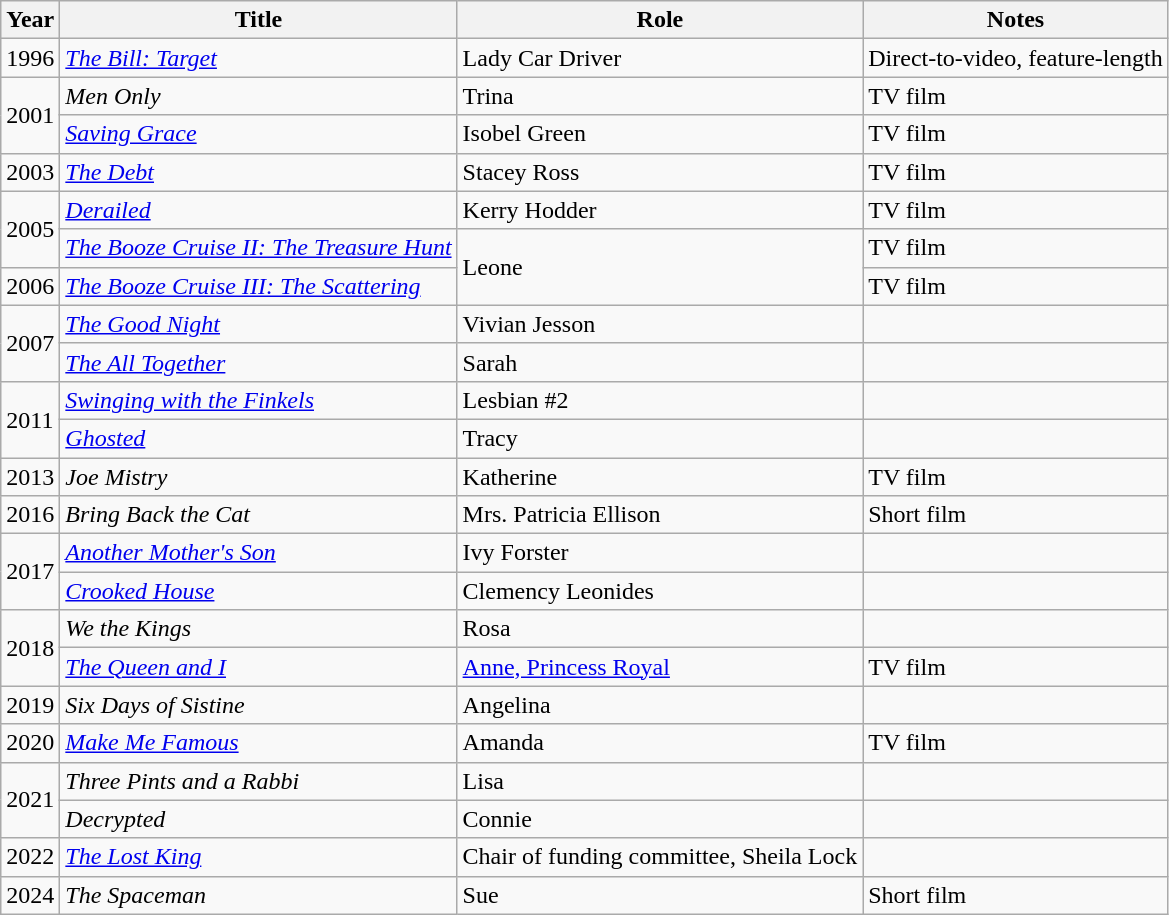<table class="wikitable sortable">
<tr>
<th>Year</th>
<th>Title</th>
<th>Role</th>
<th class="unsortable">Notes</th>
</tr>
<tr>
<td>1996</td>
<td><em><a href='#'>The Bill: Target</a></em></td>
<td>Lady Car Driver</td>
<td>Direct-to-video, feature-length</td>
</tr>
<tr>
<td rowspan="2">2001</td>
<td><em>Men Only</em></td>
<td>Trina</td>
<td>TV film</td>
</tr>
<tr>
<td><em><a href='#'>Saving Grace</a></em></td>
<td>Isobel Green</td>
<td>TV film</td>
</tr>
<tr>
<td>2003</td>
<td><em><a href='#'>The Debt</a></em></td>
<td>Stacey Ross</td>
<td>TV film</td>
</tr>
<tr>
<td rowspan="2">2005</td>
<td><em><a href='#'>Derailed</a></em></td>
<td>Kerry Hodder</td>
<td>TV film</td>
</tr>
<tr>
<td><em><a href='#'>The Booze Cruise II: The Treasure Hunt</a></em></td>
<td rowspan="2">Leone</td>
<td>TV film</td>
</tr>
<tr>
<td>2006</td>
<td><em><a href='#'>The Booze Cruise III: The Scattering</a></em></td>
<td>TV film</td>
</tr>
<tr>
<td rowspan="2">2007</td>
<td><em><a href='#'>The Good Night</a></em></td>
<td>Vivian Jesson</td>
<td></td>
</tr>
<tr>
<td><em><a href='#'>The All Together</a></em></td>
<td>Sarah</td>
<td></td>
</tr>
<tr>
<td rowspan="2">2011</td>
<td><em><a href='#'>Swinging with the Finkels</a></em></td>
<td>Lesbian #2</td>
<td></td>
</tr>
<tr>
<td><em><a href='#'>Ghosted</a></em></td>
<td>Tracy</td>
<td></td>
</tr>
<tr>
<td>2013</td>
<td><em>Joe Mistry</em></td>
<td>Katherine</td>
<td>TV film</td>
</tr>
<tr>
<td>2016</td>
<td><em>Bring Back the Cat</em></td>
<td>Mrs. Patricia Ellison</td>
<td>Short film</td>
</tr>
<tr>
<td rowspan="2">2017</td>
<td><em><a href='#'>Another Mother's Son</a></em></td>
<td>Ivy Forster</td>
<td></td>
</tr>
<tr>
<td><em><a href='#'>Crooked House</a></em></td>
<td>Clemency Leonides</td>
<td></td>
</tr>
<tr>
<td rowspan="2">2018</td>
<td><em>We the Kings</em></td>
<td>Rosa</td>
<td></td>
</tr>
<tr>
<td><em><a href='#'>The Queen and I</a></em></td>
<td><a href='#'>Anne, Princess Royal</a></td>
<td>TV film</td>
</tr>
<tr>
<td>2019</td>
<td><em>Six Days of Sistine</em></td>
<td>Angelina</td>
<td></td>
</tr>
<tr>
<td>2020</td>
<td><em><a href='#'>Make Me Famous</a></em></td>
<td>Amanda</td>
<td>TV film</td>
</tr>
<tr>
<td rowspan="2">2021</td>
<td><em>Three Pints and a Rabbi</em></td>
<td>Lisa</td>
<td></td>
</tr>
<tr>
<td><em>Decrypted</em></td>
<td>Connie</td>
<td></td>
</tr>
<tr>
<td>2022</td>
<td><em><a href='#'>The Lost King</a></em></td>
<td>Chair of funding committee, Sheila Lock</td>
<td></td>
</tr>
<tr>
<td>2024</td>
<td><em>The Spaceman</em></td>
<td>Sue</td>
<td>Short film</td>
</tr>
</table>
